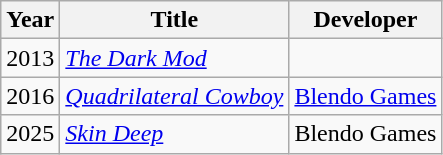<table class="wikitable sortable">
<tr>
<th>Year</th>
<th>Title</th>
<th>Developer</th>
</tr>
<tr>
<td>2013</td>
<td><em><a href='#'>The Dark Mod</a></em></td>
<td></td>
</tr>
<tr>
<td>2016</td>
<td><em><a href='#'>Quadrilateral Cowboy</a></em></td>
<td><a href='#'>Blendo Games</a></td>
</tr>
<tr>
<td>2025</td>
<td><em><a href='#'>Skin Deep</a></em></td>
<td>Blendo Games</td>
</tr>
</table>
